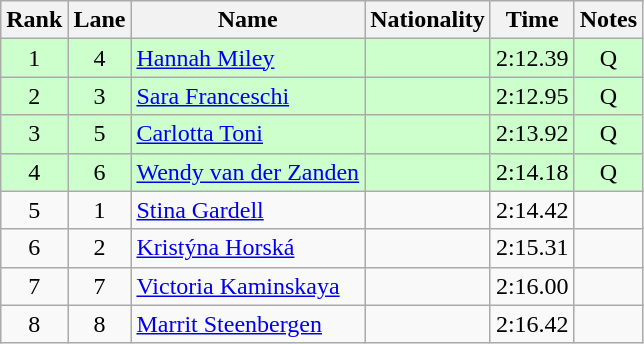<table class="wikitable sortable" style="text-align:center">
<tr>
<th>Rank</th>
<th>Lane</th>
<th>Name</th>
<th>Nationality</th>
<th>Time</th>
<th>Notes</th>
</tr>
<tr bgcolor=ccffcc>
<td>1</td>
<td>4</td>
<td align=left><a href='#'>Hannah Miley</a></td>
<td align=left></td>
<td>2:12.39</td>
<td>Q</td>
</tr>
<tr bgcolor=ccffcc>
<td>2</td>
<td>3</td>
<td align=left><a href='#'>Sara Franceschi</a></td>
<td align=left></td>
<td>2:12.95</td>
<td>Q</td>
</tr>
<tr bgcolor=ccffcc>
<td>3</td>
<td>5</td>
<td align=left><a href='#'>Carlotta Toni</a></td>
<td align=left></td>
<td>2:13.92</td>
<td>Q</td>
</tr>
<tr bgcolor=ccffcc>
<td>4</td>
<td>6</td>
<td align=left><a href='#'>Wendy van der Zanden</a></td>
<td align=left></td>
<td>2:14.18</td>
<td>Q</td>
</tr>
<tr>
<td>5</td>
<td>1</td>
<td align=left><a href='#'>Stina Gardell</a></td>
<td align=left></td>
<td>2:14.42</td>
<td></td>
</tr>
<tr>
<td>6</td>
<td>2</td>
<td align=left><a href='#'>Kristýna Horská</a></td>
<td align=left></td>
<td>2:15.31</td>
<td></td>
</tr>
<tr>
<td>7</td>
<td>7</td>
<td align=left><a href='#'>Victoria Kaminskaya</a></td>
<td align=left></td>
<td>2:16.00</td>
<td></td>
</tr>
<tr>
<td>8</td>
<td>8</td>
<td align=left><a href='#'>Marrit Steenbergen</a></td>
<td align=left></td>
<td>2:16.42</td>
<td></td>
</tr>
</table>
